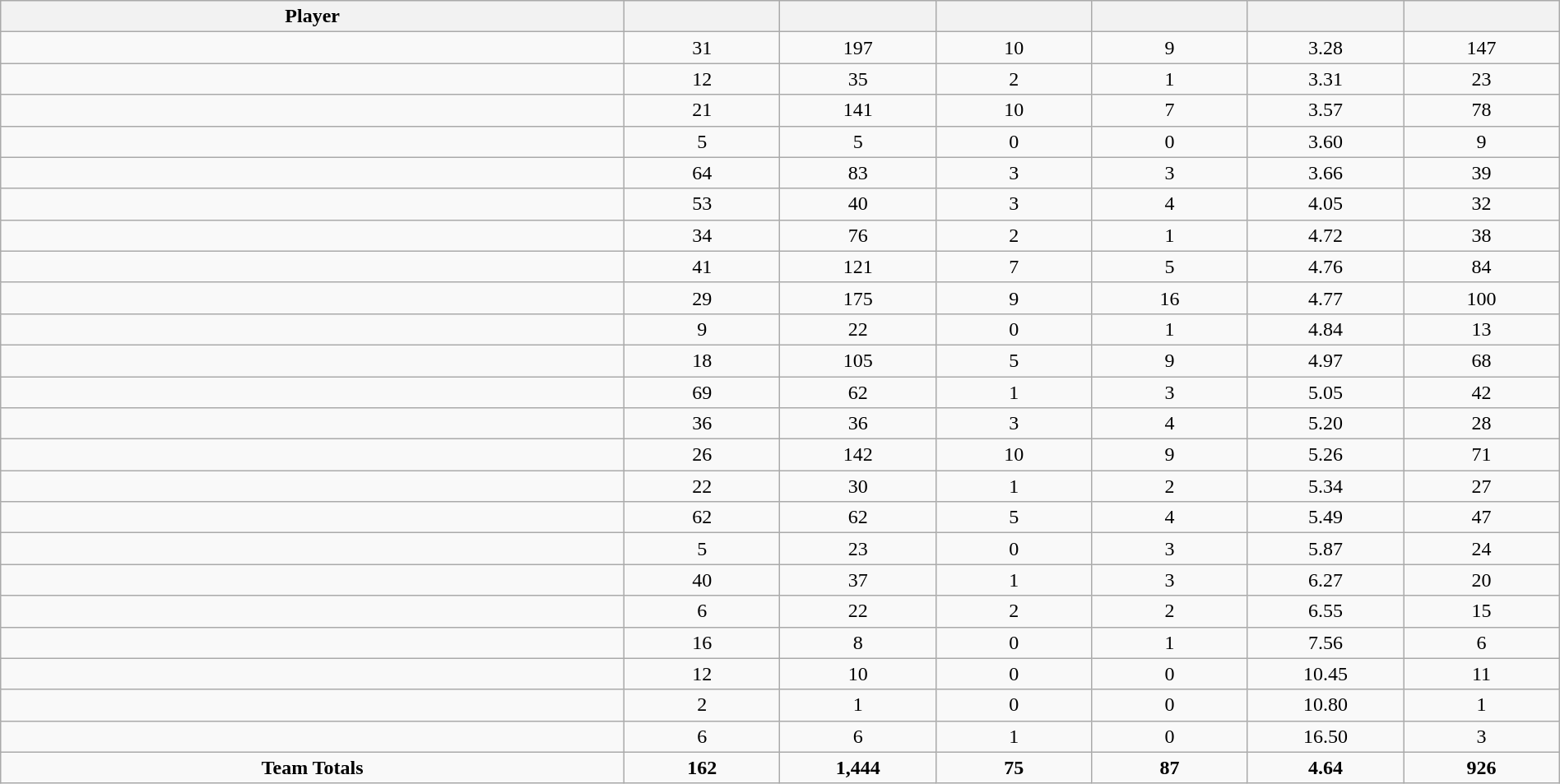<table class="wikitable sortable" style="text-align:center;" width="100%">
<tr>
<th width="40%">Player</th>
<th width="10%"></th>
<th width="10%" data-sort-type="number"></th>
<th width="10%"></th>
<th width="10%"></th>
<th width="10%"></th>
<th width="10%"></th>
</tr>
<tr>
<td></td>
<td>31</td>
<td>197</td>
<td>10</td>
<td>9</td>
<td>3.28</td>
<td>147</td>
</tr>
<tr>
<td></td>
<td>12</td>
<td>35</td>
<td>2</td>
<td>1</td>
<td>3.31</td>
<td>23</td>
</tr>
<tr>
<td></td>
<td>21</td>
<td>141</td>
<td>10</td>
<td>7</td>
<td>3.57</td>
<td>78</td>
</tr>
<tr>
<td></td>
<td>5</td>
<td>5</td>
<td>0</td>
<td>0</td>
<td>3.60</td>
<td>9</td>
</tr>
<tr>
<td></td>
<td>64</td>
<td>83</td>
<td>3</td>
<td>3</td>
<td>3.66</td>
<td>39</td>
</tr>
<tr>
<td></td>
<td>53</td>
<td>40</td>
<td>3</td>
<td>4</td>
<td>4.05</td>
<td>32</td>
</tr>
<tr>
<td></td>
<td>34</td>
<td>76</td>
<td>2</td>
<td>1</td>
<td>4.72</td>
<td>38</td>
</tr>
<tr>
<td></td>
<td>41</td>
<td>121</td>
<td>7</td>
<td>5</td>
<td>4.76</td>
<td>84</td>
</tr>
<tr>
<td></td>
<td>29</td>
<td>175</td>
<td>9</td>
<td>16</td>
<td>4.77</td>
<td>100</td>
</tr>
<tr>
<td></td>
<td>9</td>
<td>22</td>
<td>0</td>
<td>1</td>
<td>4.84</td>
<td>13</td>
</tr>
<tr>
<td></td>
<td>18</td>
<td>105</td>
<td>5</td>
<td>9</td>
<td>4.97</td>
<td>68</td>
</tr>
<tr>
<td></td>
<td>69</td>
<td>62</td>
<td>1</td>
<td>3</td>
<td>5.05</td>
<td>42</td>
</tr>
<tr>
<td></td>
<td>36</td>
<td>36</td>
<td>3</td>
<td>4</td>
<td>5.20</td>
<td>28</td>
</tr>
<tr>
<td></td>
<td>26</td>
<td>142</td>
<td>10</td>
<td>9</td>
<td>5.26</td>
<td>71</td>
</tr>
<tr>
<td></td>
<td>22</td>
<td>30</td>
<td>1</td>
<td>2</td>
<td>5.34</td>
<td>27</td>
</tr>
<tr>
<td></td>
<td>62</td>
<td>62</td>
<td>5</td>
<td>4</td>
<td>5.49</td>
<td>47</td>
</tr>
<tr>
<td></td>
<td>5</td>
<td>23</td>
<td>0</td>
<td>3</td>
<td>5.87</td>
<td>24</td>
</tr>
<tr>
<td></td>
<td>40</td>
<td>37</td>
<td>1</td>
<td>3</td>
<td>6.27</td>
<td>20</td>
</tr>
<tr>
<td></td>
<td>6</td>
<td>22</td>
<td>2</td>
<td>2</td>
<td>6.55</td>
<td>15</td>
</tr>
<tr>
<td></td>
<td>16</td>
<td>8</td>
<td>0</td>
<td>1</td>
<td>7.56</td>
<td>6</td>
</tr>
<tr>
<td></td>
<td>12</td>
<td>10</td>
<td>0</td>
<td>0</td>
<td>10.45</td>
<td>11</td>
</tr>
<tr>
<td></td>
<td>2</td>
<td>1</td>
<td>0</td>
<td>0</td>
<td>10.80</td>
<td>1</td>
</tr>
<tr>
<td></td>
<td>6</td>
<td>6</td>
<td>1</td>
<td>0</td>
<td>16.50</td>
<td>3</td>
</tr>
<tr>
<td><strong>Team Totals</strong></td>
<td><strong>162</strong></td>
<td><strong>1,444</strong></td>
<td><strong>75</strong></td>
<td><strong>87</strong></td>
<td><strong>4.64</strong></td>
<td><strong>926</strong></td>
</tr>
</table>
